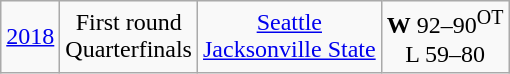<table class="wikitable">
<tr align="center">
<td><a href='#'>2018</a></td>
<td>First round<br>Quarterfinals</td>
<td><a href='#'>Seattle</a><br><a href='#'>Jacksonville State</a></td>
<td><strong>W</strong> 92–90<sup>OT</sup><br>L 59–80</td>
</tr>
</table>
